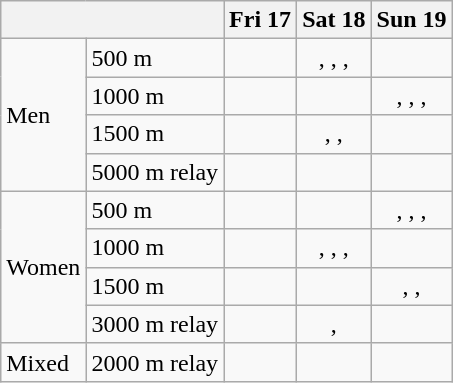<table class="wikitable" style="text-align:center;">
<tr>
<th colspan=2></th>
<th>Fri 17</th>
<th>Sat 18</th>
<th>Sun 19</th>
</tr>
<tr>
<td rowspan=4 align=left>Men</td>
<td align=left>500 m</td>
<td></td>
<td>, , , </td>
<td></td>
</tr>
<tr>
<td align=left>1000 m</td>
<td></td>
<td></td>
<td>, , , </td>
</tr>
<tr>
<td align=left>1500 m</td>
<td></td>
<td>, , </td>
<td></td>
</tr>
<tr>
<td align=left>5000 m relay</td>
<td></td>
<td></td>
<td></td>
</tr>
<tr>
<td rowspan=4 align=left>Women</td>
<td align=left>500 m</td>
<td></td>
<td></td>
<td>, , , </td>
</tr>
<tr>
<td align=left>1000 m</td>
<td></td>
<td>, , , </td>
<td></td>
</tr>
<tr>
<td align=left>1500 m</td>
<td></td>
<td></td>
<td>, , </td>
</tr>
<tr>
<td align=left>3000 m relay</td>
<td></td>
<td>, </td>
<td></td>
</tr>
<tr>
<td align=left>Mixed</td>
<td align=left>2000 m relay</td>
<td></td>
<td></td>
<td></td>
</tr>
</table>
